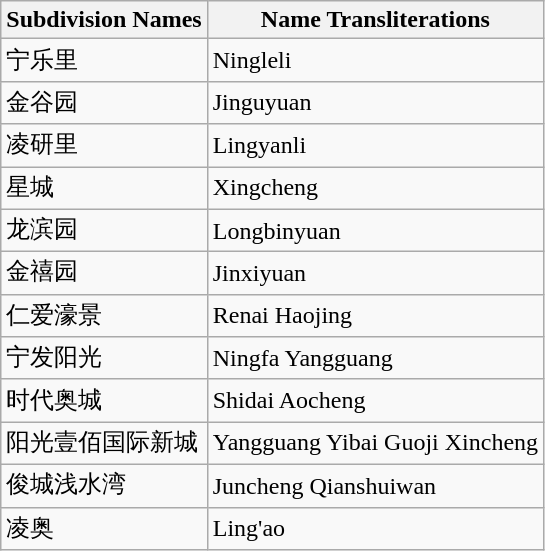<table class="wikitable sortable">
<tr>
<th>Subdivision Names</th>
<th>Name Transliterations</th>
</tr>
<tr>
<td>宁乐里</td>
<td>Ningleli</td>
</tr>
<tr>
<td>金谷园</td>
<td>Jinguyuan</td>
</tr>
<tr>
<td>凌研里</td>
<td>Lingyanli</td>
</tr>
<tr>
<td>星城</td>
<td>Xingcheng</td>
</tr>
<tr>
<td>龙滨园</td>
<td>Longbinyuan</td>
</tr>
<tr>
<td>金禧园</td>
<td>Jinxiyuan</td>
</tr>
<tr>
<td>仁爱濠景</td>
<td>Renai Haojing</td>
</tr>
<tr>
<td>宁发阳光</td>
<td>Ningfa Yangguang</td>
</tr>
<tr>
<td>时代奥城</td>
<td>Shidai Aocheng</td>
</tr>
<tr>
<td>阳光壹佰国际新城</td>
<td>Yangguang Yibai Guoji Xincheng</td>
</tr>
<tr>
<td>俊城浅水湾</td>
<td>Juncheng Qianshuiwan</td>
</tr>
<tr>
<td>凌奥</td>
<td>Ling'ao</td>
</tr>
</table>
